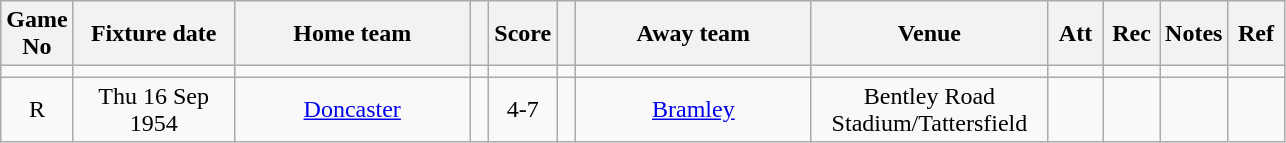<table class="wikitable" style="text-align:center;">
<tr>
<th width=20 abbr="No">Game No</th>
<th width=100 abbr="Date">Fixture date</th>
<th width=150 abbr="Home team">Home team</th>
<th width=5 abbr="space"></th>
<th width=20 abbr="Score">Score</th>
<th width=5 abbr="space"></th>
<th width=150 abbr="Away team">Away team</th>
<th width=150 abbr="Venue">Venue</th>
<th width=30 abbr="Att">Att</th>
<th width=30 abbr="Rec">Rec</th>
<th width=20 abbr="Notes">Notes</th>
<th width=30 abbr="Ref">Ref</th>
</tr>
<tr>
<td></td>
<td></td>
<td></td>
<td></td>
<td></td>
<td></td>
<td></td>
<td></td>
<td></td>
<td></td>
<td></td>
<td></td>
</tr>
<tr>
<td>R</td>
<td>Thu 16 Sep 1954</td>
<td><a href='#'>Doncaster</a></td>
<td></td>
<td>4-7</td>
<td></td>
<td><a href='#'>Bramley</a></td>
<td>Bentley Road Stadium/Tattersfield</td>
<td></td>
<td></td>
<td></td>
<td></td>
</tr>
</table>
